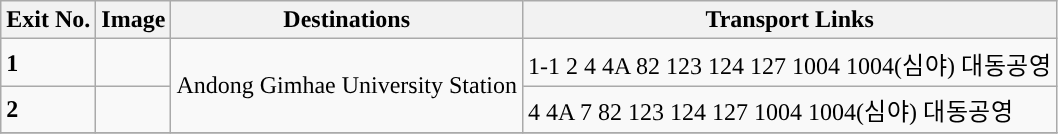<table class="wikitable">
<tr>
<th>Exit No.</th>
<th>Image</th>
<th>Destinations</th>
<th>Transport Links</th>
</tr>
<tr>
<td style="background:#"><strong>1</strong></td>
<td></td>
<td rowspan="2">Andong Gimhae University Station</td>
<td><span>1-1</span> <span>2</span> <span>4 4A 82</span> <span>123 124 127</span> <span>1004 1004(심야)</span> <span>대동공영</span></td>
</tr>
<tr>
<td style="background:#"><strong>2</strong></td>
<td></td>
<td><span>4 4A 7 82</span> <span>123 124 127</span> <span>1004 1004(심야)</span> <span>대동공영</span></td>
</tr>
<tr>
</tr>
</table>
